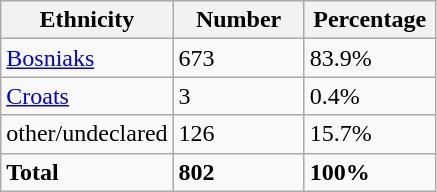<table class="wikitable">
<tr>
<th width="100px">Ethnicity</th>
<th width="80px">Number</th>
<th width="80px">Percentage</th>
</tr>
<tr>
<td><a href='#'>Bosniaks</a></td>
<td>673</td>
<td>83.9%</td>
</tr>
<tr>
<td><a href='#'>Croats</a></td>
<td>3</td>
<td>0.4%</td>
</tr>
<tr>
<td>other/undeclared</td>
<td>126</td>
<td>15.7%</td>
</tr>
<tr>
<td><strong>Total</strong></td>
<td><strong>802</strong></td>
<td><strong>100%</strong></td>
</tr>
</table>
